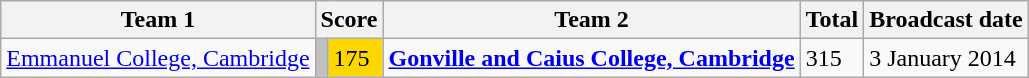<table class="wikitable">
<tr>
<th>Team 1</th>
<th colspan=2>Score</th>
<th>Team 2</th>
<th>Total</th>
<th>Broadcast date</th>
</tr>
<tr>
<td><a href='#'>Emmanuel College, Cambridge</a></td>
<td style="background:silver"></td>
<td style="background:gold">175</td>
<td><strong><a href='#'>Gonville and Caius College, Cambridge</a></strong></td>
<td>315</td>
<td>3 January 2014</td>
</tr>
</table>
